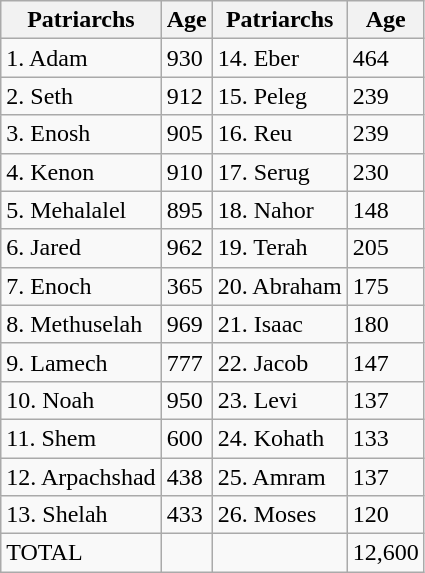<table class="wikitable">
<tr>
<th>Patriarchs</th>
<th>Age</th>
<th>Patriarchs</th>
<th>Age</th>
</tr>
<tr>
<td>1. Adam</td>
<td>930</td>
<td>14. Eber</td>
<td>464</td>
</tr>
<tr>
<td>2. Seth</td>
<td>912</td>
<td>15. Peleg</td>
<td>239</td>
</tr>
<tr>
<td>3. Enosh</td>
<td>905</td>
<td>16. Reu</td>
<td>239</td>
</tr>
<tr>
<td>4. Kenon</td>
<td>910</td>
<td>17. Serug</td>
<td>230</td>
</tr>
<tr>
<td>5. Mehalalel</td>
<td>895</td>
<td>18. Nahor</td>
<td>148</td>
</tr>
<tr>
<td>6. Jared</td>
<td>962</td>
<td>19. Terah</td>
<td>205</td>
</tr>
<tr>
<td>7. Enoch</td>
<td>365</td>
<td>20. Abraham</td>
<td>175</td>
</tr>
<tr>
<td>8. Methuselah</td>
<td>969</td>
<td>21. Isaac</td>
<td>180</td>
</tr>
<tr>
<td>9. Lamech</td>
<td>777</td>
<td>22. Jacob</td>
<td>147</td>
</tr>
<tr>
<td>10. Noah</td>
<td>950</td>
<td>23. Levi</td>
<td>137</td>
</tr>
<tr>
<td>11. Shem</td>
<td>600</td>
<td>24. Kohath</td>
<td>133</td>
</tr>
<tr>
<td>12. Arpachshad</td>
<td>438</td>
<td>25. Amram</td>
<td>137</td>
</tr>
<tr>
<td>13. Shelah</td>
<td>433</td>
<td>26. Moses</td>
<td>120</td>
</tr>
<tr>
<td>TOTAL</td>
<td></td>
<td></td>
<td>12,600</td>
</tr>
</table>
